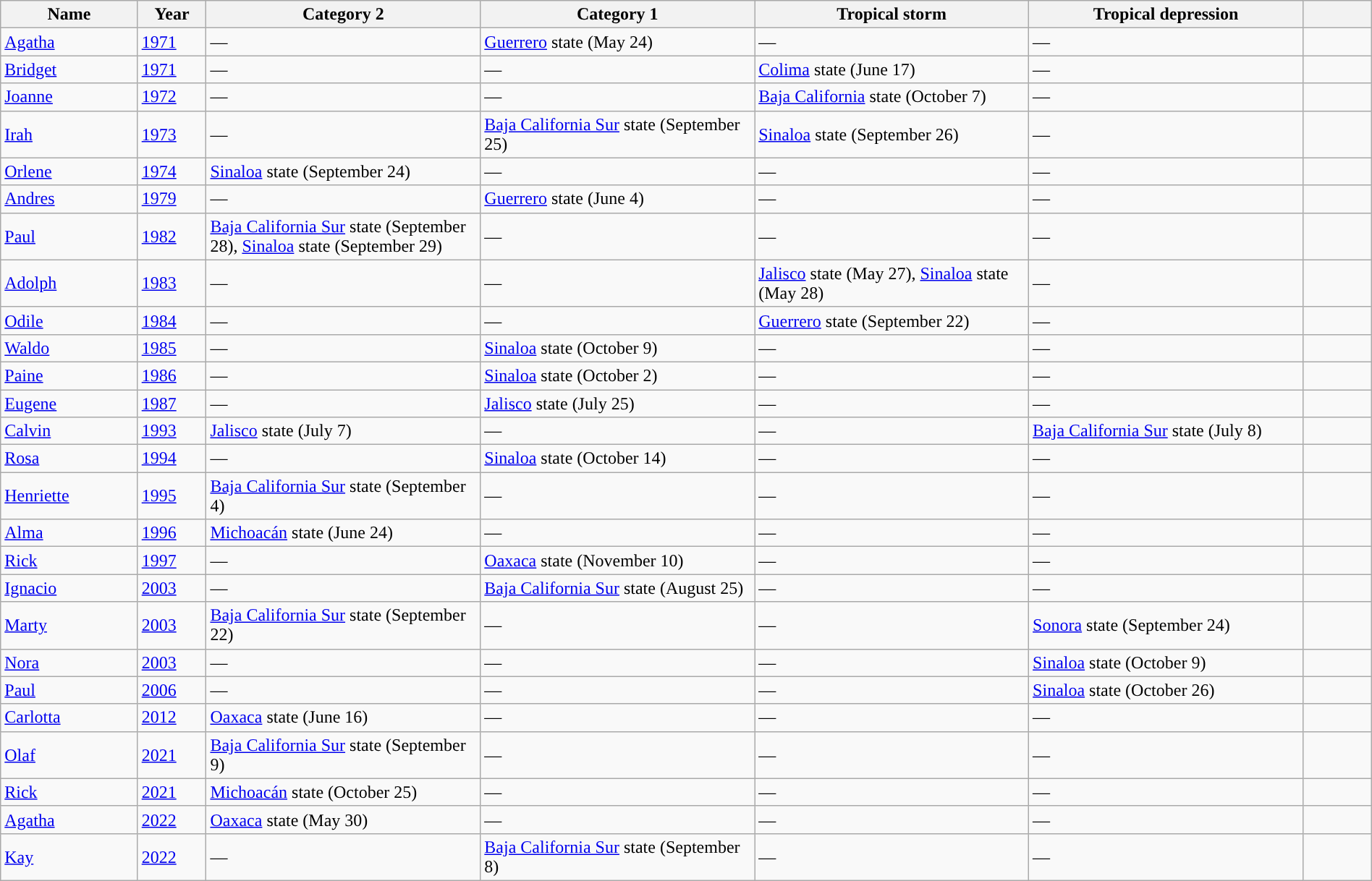<table class="wikitable sortable" width="100%">
<tr>
<th scope="col" width="10%">Name</th>
<th scope="col" width="5%">Year</th>
<th scope="col" width="20%" style="background: #">Category 2</th>
<th scope="col" width="20%" style="background: #">Category 1</th>
<th scope="col" width="20%" style="background: #">Tropical storm</th>
<th scope="col" width="20%" style="background: #">Tropical depression</th>
<th scope="col" width="5%" class="unsortable"></th>
</tr>
<tr>
<td><a href='#'>Agatha</a></td>
<td><a href='#'>1971</a></td>
<td>—</td>
<td><a href='#'>Guerrero</a> state (May 24)</td>
<td>—</td>
<td>—</td>
<td></td>
</tr>
<tr>
<td><a href='#'>Bridget</a></td>
<td><a href='#'>1971</a></td>
<td>—</td>
<td>—</td>
<td><a href='#'>Colima</a> state (June 17)</td>
<td>—</td>
<td></td>
</tr>
<tr>
<td><a href='#'>Joanne</a></td>
<td><a href='#'>1972</a></td>
<td>—</td>
<td>—</td>
<td><a href='#'>Baja California</a> state (October 7)</td>
<td>—</td>
<td></td>
</tr>
<tr>
<td><a href='#'>Irah</a></td>
<td><a href='#'>1973</a></td>
<td>—</td>
<td><a href='#'>Baja California Sur</a> state (September 25)</td>
<td><a href='#'>Sinaloa</a> state (September 26)</td>
<td>—</td>
<td></td>
</tr>
<tr>
<td><a href='#'>Orlene</a></td>
<td><a href='#'>1974</a></td>
<td><a href='#'>Sinaloa</a> state (September 24)</td>
<td>—</td>
<td>—</td>
<td>—</td>
<td></td>
</tr>
<tr>
<td><a href='#'>Andres</a></td>
<td><a href='#'>1979</a></td>
<td>—</td>
<td><a href='#'>Guerrero</a> state (June 4)</td>
<td>—</td>
<td>—</td>
<td></td>
</tr>
<tr>
<td><a href='#'>Paul</a></td>
<td><a href='#'>1982</a></td>
<td><a href='#'>Baja California Sur</a> state (September 28), <a href='#'>Sinaloa</a> state (September 29)</td>
<td>—</td>
<td>—</td>
<td>—</td>
<td></td>
</tr>
<tr>
<td><a href='#'>Adolph</a></td>
<td><a href='#'>1983</a></td>
<td>—</td>
<td>—</td>
<td><a href='#'>Jalisco</a> state (May 27), <a href='#'>Sinaloa</a> state (May 28)</td>
<td>—</td>
<td></td>
</tr>
<tr>
<td><a href='#'>Odile</a></td>
<td><a href='#'>1984</a></td>
<td>—</td>
<td>—</td>
<td><a href='#'>Guerrero</a> state (September 22)</td>
<td>—</td>
<td></td>
</tr>
<tr>
<td><a href='#'>Waldo</a></td>
<td><a href='#'>1985</a></td>
<td>—</td>
<td><a href='#'>Sinaloa</a> state (October 9)</td>
<td>—</td>
<td>—</td>
<td></td>
</tr>
<tr>
<td><a href='#'>Paine</a></td>
<td><a href='#'>1986</a></td>
<td>—</td>
<td><a href='#'>Sinaloa</a> state (October 2)</td>
<td>—</td>
<td>—</td>
<td></td>
</tr>
<tr>
<td><a href='#'>Eugene</a></td>
<td><a href='#'>1987</a></td>
<td>—</td>
<td><a href='#'>Jalisco</a> state (July 25)</td>
<td>—</td>
<td>—</td>
<td></td>
</tr>
<tr>
<td><a href='#'>Calvin</a></td>
<td><a href='#'>1993</a></td>
<td><a href='#'>Jalisco</a> state (July 7)</td>
<td>—</td>
<td>—</td>
<td><a href='#'>Baja California Sur</a> state (July 8)</td>
<td></td>
</tr>
<tr>
<td><a href='#'>Rosa</a></td>
<td><a href='#'>1994</a></td>
<td>—</td>
<td><a href='#'>Sinaloa</a> state (October 14)</td>
<td>—</td>
<td>—</td>
<td></td>
</tr>
<tr>
<td><a href='#'>Henriette</a></td>
<td><a href='#'>1995</a></td>
<td><a href='#'>Baja California Sur</a> state (September 4)</td>
<td>—</td>
<td>—</td>
<td>—</td>
<td></td>
</tr>
<tr>
<td><a href='#'>Alma</a></td>
<td><a href='#'>1996</a></td>
<td><a href='#'>Michoacán</a> state (June 24)</td>
<td>—</td>
<td>—</td>
<td>—</td>
<td></td>
</tr>
<tr>
<td><a href='#'>Rick</a></td>
<td><a href='#'>1997</a></td>
<td>—</td>
<td><a href='#'>Oaxaca</a> state (November 10)</td>
<td>—</td>
<td>—</td>
<td></td>
</tr>
<tr>
<td><a href='#'>Ignacio</a></td>
<td><a href='#'>2003</a></td>
<td>—</td>
<td><a href='#'>Baja California Sur</a> state (August 25)</td>
<td>—</td>
<td>—</td>
<td></td>
</tr>
<tr>
<td><a href='#'>Marty</a></td>
<td><a href='#'>2003</a></td>
<td><a href='#'>Baja California Sur</a> state (September 22)</td>
<td>—</td>
<td>—</td>
<td><a href='#'>Sonora</a> state (September 24)</td>
<td></td>
</tr>
<tr>
<td><a href='#'>Nora</a></td>
<td><a href='#'>2003</a></td>
<td>—</td>
<td>—</td>
<td>—</td>
<td><a href='#'>Sinaloa</a> state (October 9)</td>
<td></td>
</tr>
<tr>
<td><a href='#'>Paul</a></td>
<td><a href='#'>2006</a></td>
<td>—</td>
<td>—</td>
<td>—</td>
<td><a href='#'>Sinaloa</a> state (October 26)</td>
<td></td>
</tr>
<tr>
<td><a href='#'>Carlotta</a></td>
<td><a href='#'>2012</a></td>
<td><a href='#'>Oaxaca</a> state (June 16)</td>
<td>—</td>
<td>—</td>
<td>—</td>
<td></td>
</tr>
<tr>
<td><a href='#'>Olaf</a></td>
<td><a href='#'>2021</a></td>
<td><a href='#'>Baja California Sur</a>  state (September 9)</td>
<td>—</td>
<td>—</td>
<td>—</td>
<td></td>
</tr>
<tr>
<td><a href='#'>Rick</a></td>
<td><a href='#'>2021</a></td>
<td><a href='#'>Michoacán</a> state (October 25)</td>
<td>—</td>
<td>—</td>
<td>—</td>
<td></td>
</tr>
<tr>
<td><a href='#'>Agatha</a></td>
<td><a href='#'>2022</a></td>
<td><a href='#'>Oaxaca</a> state (May 30)</td>
<td>—</td>
<td>—</td>
<td>—</td>
<td></td>
</tr>
<tr>
<td><a href='#'>Kay</a></td>
<td><a href='#'>2022</a></td>
<td>—</td>
<td><a href='#'>Baja California Sur</a> state (September 8)</td>
<td>—</td>
<td>—</td>
<td></td>
</tr>
</table>
